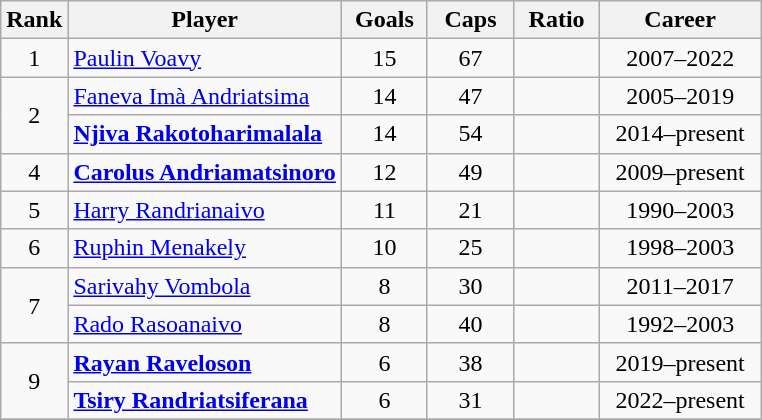<table class="wikitable sortable" style="text-align:center;">
<tr>
<th width=30px>Rank</th>
<th style="width:175px;">Player</th>
<th width=50px>Goals</th>
<th width=50px>Caps</th>
<th width=50px>Ratio</th>
<th style="width:100px;">Career</th>
</tr>
<tr>
<td>1</td>
<td align=left><a href='#'>Paulin Voavy</a></td>
<td>15</td>
<td>67</td>
<td></td>
<td>2007–2022</td>
</tr>
<tr>
<td rowspan=2>2</td>
<td align=left><a href='#'>Faneva Imà Andriatsima</a></td>
<td>14</td>
<td>47</td>
<td></td>
<td>2005–2019</td>
</tr>
<tr>
<td align=left><strong><a href='#'>Njiva Rakotoharimalala</a></strong></td>
<td>14</td>
<td>54</td>
<td></td>
<td>2014–present</td>
</tr>
<tr>
<td>4</td>
<td align=left><strong><a href='#'>Carolus Andriamatsinoro</a></strong></td>
<td>12</td>
<td>49</td>
<td></td>
<td>2009–present</td>
</tr>
<tr>
<td>5</td>
<td align=left><a href='#'>Harry Randrianaivo</a></td>
<td>11</td>
<td>21</td>
<td></td>
<td>1990–2003</td>
</tr>
<tr>
<td>6</td>
<td align=left><a href='#'>Ruphin Menakely</a></td>
<td>10</td>
<td>25</td>
<td></td>
<td>1998–2003</td>
</tr>
<tr>
<td rowspan=2>7</td>
<td align=left><a href='#'>Sarivahy Vombola</a></td>
<td>8</td>
<td>30</td>
<td></td>
<td>2011–2017</td>
</tr>
<tr>
<td align=left><a href='#'>Rado Rasoanaivo</a></td>
<td>8</td>
<td>40</td>
<td></td>
<td>1992–2003</td>
</tr>
<tr>
<td rowspan=2>9</td>
<td align=left><strong><a href='#'>Rayan Raveloson</a></strong></td>
<td>6</td>
<td>38</td>
<td></td>
<td>2019–present</td>
</tr>
<tr>
<td align=left><strong><a href='#'>Tsiry Randriatsiferana</a></strong></td>
<td>6</td>
<td>31</td>
<td></td>
<td>2022–present</td>
</tr>
<tr>
</tr>
</table>
